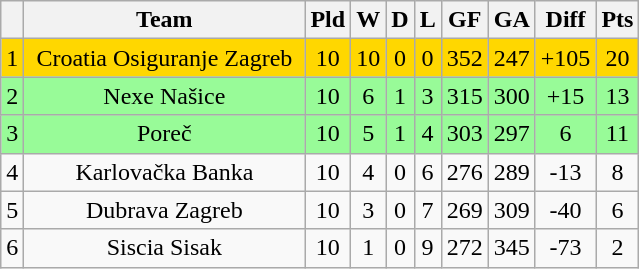<table class="wikitable sortable" style="text-align:center">
<tr>
<th></th>
<th width="180">Team</th>
<th>Pld</th>
<th>W</th>
<th>D</th>
<th>L</th>
<th>GF</th>
<th>GA</th>
<th>Diff</th>
<th>Pts</th>
</tr>
<tr bgcolor="gold">
<td>1</td>
<td>Croatia Osiguranje Zagreb</td>
<td>10</td>
<td>10</td>
<td>0</td>
<td>0</td>
<td>352</td>
<td>247</td>
<td>+105</td>
<td>20</td>
</tr>
<tr style="background:palegreen;">
<td>2</td>
<td>Nexe Našice</td>
<td>10</td>
<td>6</td>
<td>1</td>
<td>3</td>
<td>315</td>
<td>300</td>
<td>+15</td>
<td>13</td>
</tr>
<tr style="background:palegreen;">
<td>3</td>
<td>Poreč</td>
<td>10</td>
<td>5</td>
<td>1</td>
<td>4</td>
<td>303</td>
<td>297</td>
<td>6</td>
<td>11</td>
</tr>
<tr>
<td>4</td>
<td>Karlovačka Banka</td>
<td>10</td>
<td>4</td>
<td>0</td>
<td>6</td>
<td>276</td>
<td>289</td>
<td>-13</td>
<td>8</td>
</tr>
<tr>
<td>5</td>
<td>Dubrava Zagreb</td>
<td>10</td>
<td>3</td>
<td>0</td>
<td>7</td>
<td>269</td>
<td>309</td>
<td>-40</td>
<td>6</td>
</tr>
<tr>
<td>6</td>
<td>Siscia Sisak</td>
<td>10</td>
<td>1</td>
<td>0</td>
<td>9</td>
<td>272</td>
<td>345</td>
<td>-73</td>
<td>2</td>
</tr>
</table>
